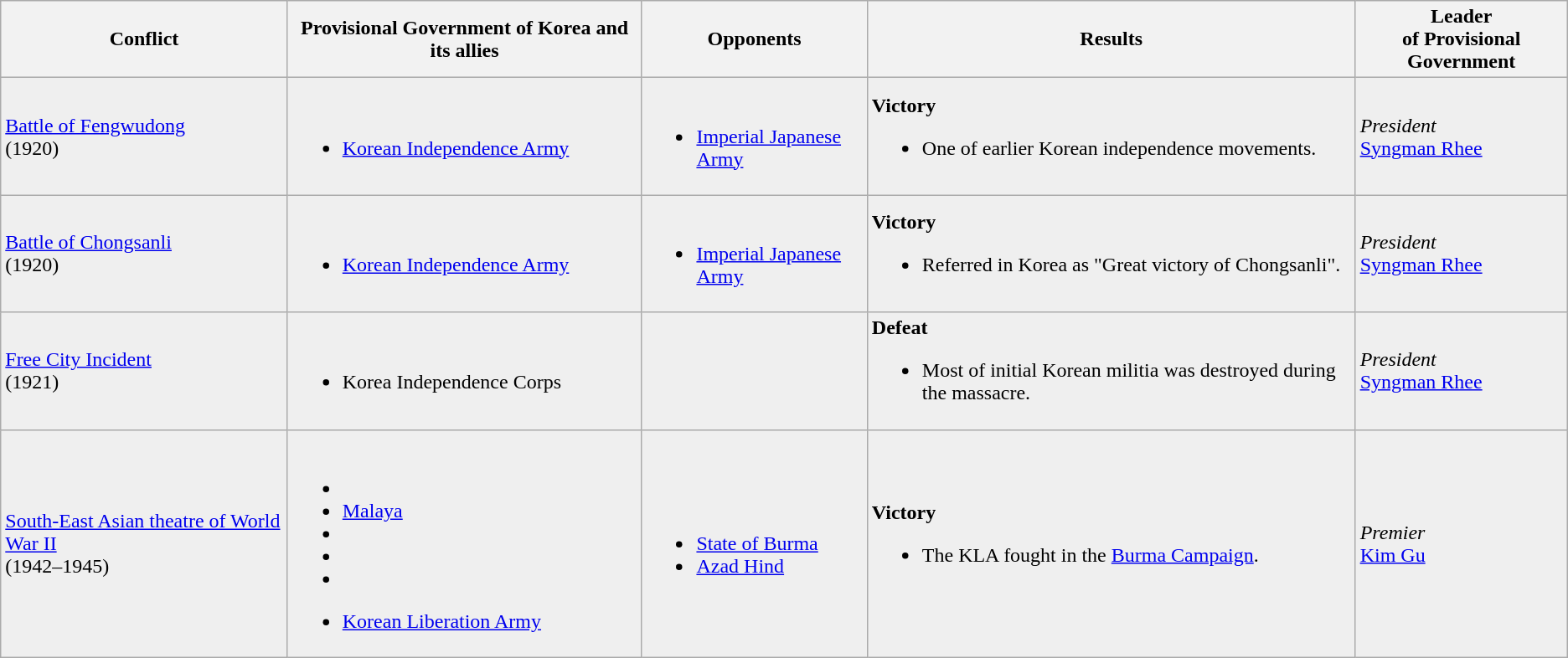<table class="wikitable sortable">
<tr>
<th>Conflict</th>
<th>Provisional Government of Korea and its allies</th>
<th>Opponents</th>
<th>Results</th>
<th>Leader<br>of Provisional Government</th>
</tr>
<tr>
<td style="background:#efefef"><a href='#'>Battle of Fengwudong</a><br>(1920)</td>
<td style="background:#efefef"><br><ul><li><a href='#'>Korean Independence Army</a></li></ul></td>
<td style="background:#efefef"><br><ul><li> <a href='#'>Imperial Japanese Army</a></li></ul></td>
<td style="background:#efefef"><strong>Victory</strong><br><ul><li>One of earlier Korean independence movements.</li></ul></td>
<td style="background:#efefef"><em>President</em><br><a href='#'>Syngman Rhee</a></td>
</tr>
<tr>
<td style="background:#efefef"><a href='#'>Battle of Chongsanli</a><br>(1920)</td>
<td style="background:#efefef"><br><ul><li><a href='#'>Korean Independence Army</a></li></ul></td>
<td style="background:#efefef"><br><ul><li> <a href='#'>Imperial Japanese Army</a></li></ul></td>
<td style="background:#efefef"><strong>Victory</strong><br><ul><li>Referred in Korea as "Great victory of Chongsanli".</li></ul></td>
<td style="background:#efefef"><em>President</em><br><a href='#'>Syngman Rhee</a></td>
</tr>
<tr>
<td style="background:#efefef"><a href='#'>Free City Incident</a><br>(1921)</td>
<td style="background:#efefef"><br><ul><li>Korea Independence Corps</li></ul></td>
<td style="background:#efefef"></td>
<td style="background:#efefef"><strong>Defeat</strong><br><ul><li>Most of initial Korean militia was destroyed during the massacre.</li></ul></td>
<td style="background:#efefef"><em>President</em><br><a href='#'>Syngman Rhee</a></td>
</tr>
<tr>
<td style="background:#efefef"><a href='#'>South-East Asian theatre of World War II</a><br>(1942–1945)</td>
<td style="background:#efefef"><br><ul><li></li><li> <a href='#'>Malaya</a></li><li></li><li></li><li></li></ul><ul><li> <a href='#'>Korean Liberation Army</a></li></ul></td>
<td style="background:#efefef"><br><ul><li> <a href='#'>State of Burma</a></li><li> <a href='#'>Azad Hind</a></li></ul></td>
<td style="background:#efefef"><strong>Victory</strong><br><ul><li>The KLA fought in the <a href='#'>Burma Campaign</a>.</li></ul></td>
<td style="background:#efefef"><em>Premier</em><br><a href='#'>Kim Gu</a></td>
</tr>
</table>
